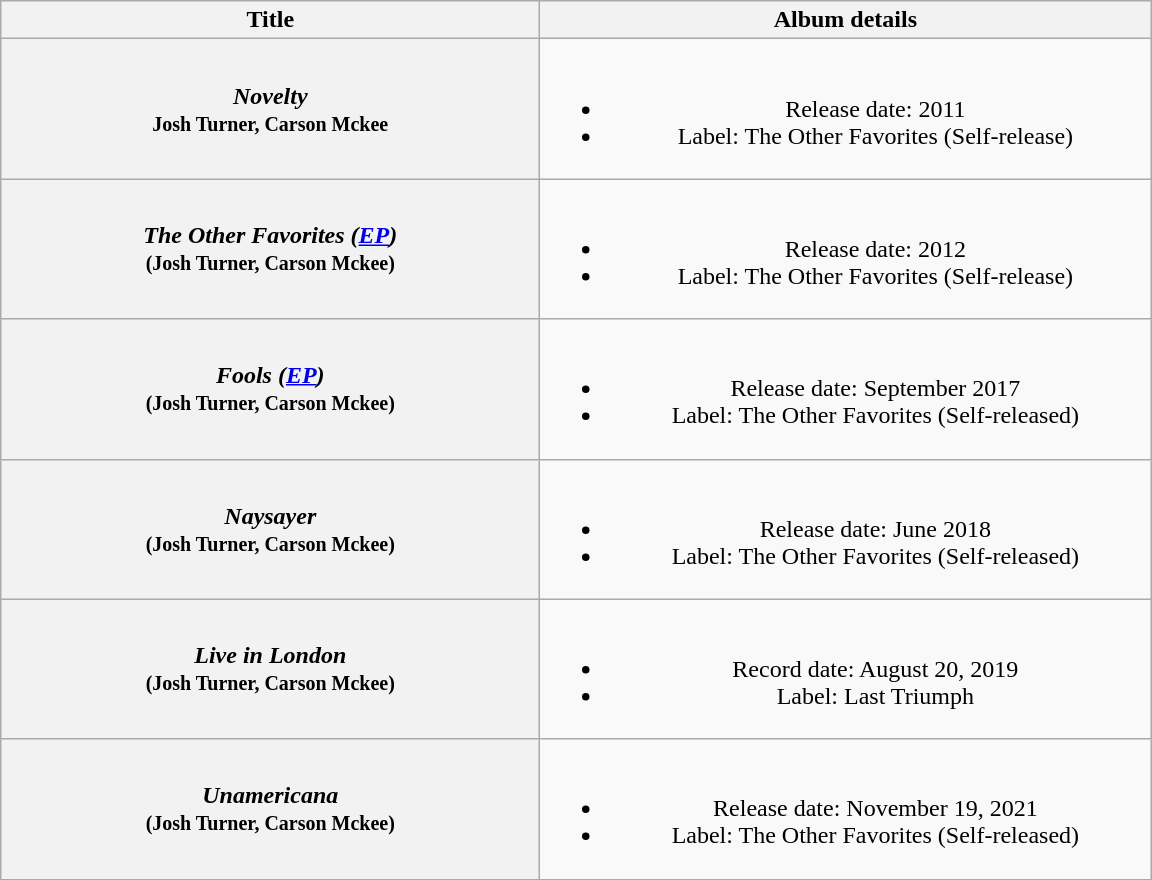<table class="wikitable plainrowheaders" style="text-align:center;">
<tr>
<th style="width:22em;">Title</th>
<th style="width:25em;">Album details</th>
</tr>
<tr>
<th scope="row"><em>Novelty</em><br><small>Josh Turner, Carson Mckee</small></th>
<td><br><ul><li>Release date: 2011 </li><li>Label: The Other Favorites (Self-release)</li></ul></td>
</tr>
<tr>
<th scope="row"><em>The Other Favorites (<a href='#'>EP</a>)</em><br><small>(Josh Turner, Carson Mckee)</small></th>
<td><br><ul><li>Release date: 2012 </li><li>Label: The Other Favorites (Self-release)</li></ul></td>
</tr>
<tr>
<th scope="row"><em>Fools (<a href='#'>EP</a>)</em><br><small>(Josh Turner, Carson Mckee)</small></th>
<td><br><ul><li>Release date: September 2017 </li><li>Label: The Other Favorites (Self-released)</li></ul></td>
</tr>
<tr>
<th scope="row"><em>Naysayer</em><br><small>(Josh Turner, Carson Mckee)</small></th>
<td><br><ul><li>Release date: June 2018 </li><li>Label: The Other Favorites (Self-released)</li></ul></td>
</tr>
<tr>
<th scope="row"><em>Live in London</em><br><small>(Josh Turner, Carson Mckee)</small></th>
<td><br><ul><li>Record date: August 20, 2019 </li><li>Label: Last Triumph</li></ul></td>
</tr>
<tr>
<th scope="row"><em>Unamericana</em><br><small>(Josh Turner, Carson Mckee)</small></th>
<td><br><ul><li>Release date: November 19, 2021 </li><li>Label: The Other Favorites (Self-released)</li></ul></td>
</tr>
<tr>
</tr>
</table>
